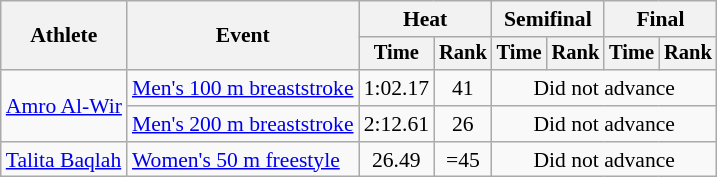<table class=wikitable style="font-size:90%">
<tr>
<th rowspan="2">Athlete</th>
<th rowspan="2">Event</th>
<th colspan="2">Heat</th>
<th colspan="2">Semifinal</th>
<th colspan="2">Final</th>
</tr>
<tr style="font-size:95%">
<th>Time</th>
<th>Rank</th>
<th>Time</th>
<th>Rank</th>
<th>Time</th>
<th>Rank</th>
</tr>
<tr align=center>
<td align=left rowspan=2><a href='#'>Amro Al-Wir</a></td>
<td align=left><a href='#'>Men's 100 m breaststroke</a></td>
<td>1:02.17</td>
<td>41</td>
<td colspan="4">Did not advance</td>
</tr>
<tr align=center>
<td align=left><a href='#'>Men's 200 m breaststroke</a></td>
<td>2:12.61</td>
<td>26</td>
<td colspan="4">Did not advance</td>
</tr>
<tr align=center>
<td align=left><a href='#'>Talita Baqlah</a></td>
<td align=left><a href='#'>Women's 50 m freestyle</a></td>
<td>26.49</td>
<td>=45</td>
<td colspan="4">Did not advance</td>
</tr>
</table>
